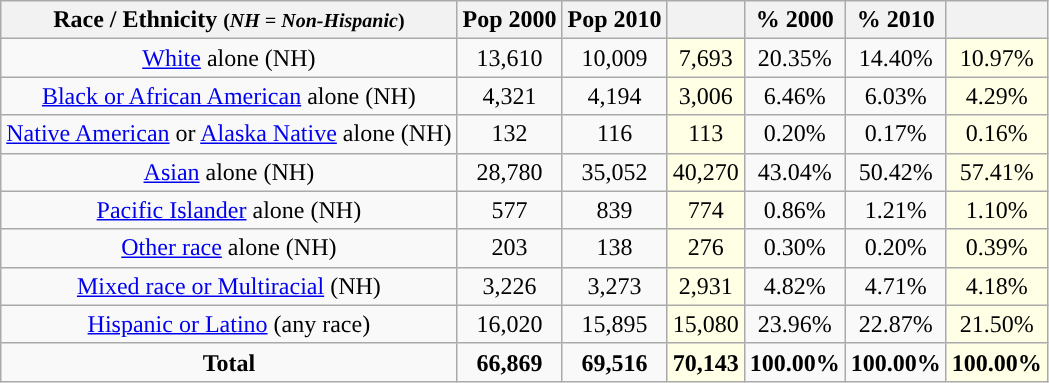<table class="wikitable" style="text-align:center;">
<tr>
<th>Race / Ethnicity <small>(<em>NH = Non-Hispanic</em>)</small></th>
<th>Pop 2000</th>
<th>Pop 2010</th>
<th></th>
<th>% 2000</th>
<th>% 2010</th>
<th></th>
</tr>
<tr>
<td><a href='#'>White</a> alone (NH)</td>
<td>13,610</td>
<td>10,009</td>
<td style='background: #ffffe6;'>7,693</td>
<td>20.35%</td>
<td>14.40%</td>
<td style='background: #ffffe6;'>10.97%</td>
</tr>
<tr>
<td><a href='#'>Black or African American</a> alone (NH)</td>
<td>4,321</td>
<td>4,194</td>
<td style='background: #ffffe6;'>3,006</td>
<td>6.46%</td>
<td>6.03%</td>
<td style='background: #ffffe6;'>4.29%</td>
</tr>
<tr>
<td><a href='#'>Native American</a> or <a href='#'>Alaska Native</a> alone (NH)</td>
<td>132</td>
<td>116</td>
<td style='background: #ffffe6;'>113</td>
<td>0.20%</td>
<td>0.17%</td>
<td style='background: #ffffe6;'>0.16%</td>
</tr>
<tr>
<td><a href='#'>Asian</a> alone (NH)</td>
<td>28,780</td>
<td>35,052</td>
<td style='background: #ffffe6;'>40,270</td>
<td>43.04%</td>
<td>50.42%</td>
<td style='background: #ffffe6;'>57.41%</td>
</tr>
<tr>
<td><a href='#'>Pacific Islander</a> alone (NH)</td>
<td>577</td>
<td>839</td>
<td style='background: #ffffe6;'>774</td>
<td>0.86%</td>
<td>1.21%</td>
<td style='background: #ffffe6;'>1.10%</td>
</tr>
<tr>
<td><a href='#'>Other race</a> alone (NH)</td>
<td>203</td>
<td>138</td>
<td style='background: #ffffe6;'>276</td>
<td>0.30%</td>
<td>0.20%</td>
<td style='background: #ffffe6;'>0.39%</td>
</tr>
<tr>
<td><a href='#'>Mixed race or Multiracial</a> (NH)</td>
<td>3,226</td>
<td>3,273</td>
<td style='background: #ffffe6;'>2,931</td>
<td>4.82%</td>
<td>4.71%</td>
<td style='background: #ffffe6;'>4.18%</td>
</tr>
<tr>
<td><a href='#'>Hispanic or Latino</a> (any race)</td>
<td>16,020</td>
<td>15,895</td>
<td style='background: #ffffe6;'>15,080</td>
<td>23.96%</td>
<td>22.87%</td>
<td style='background: #ffffe6;'>21.50%</td>
</tr>
<tr>
<td><strong>Total</strong></td>
<td><strong>66,869</strong></td>
<td><strong>69,516</strong></td>
<td style='background: #ffffe6;'><strong>70,143</strong></td>
<td><strong>100.00%</strong></td>
<td><strong>100.00%</strong></td>
<td style='background: #ffffe6;'><strong>100.00%</strong></td>
</tr>
</table>
